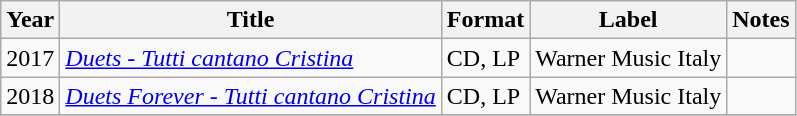<table class=wikitable>
<tr>
<th>Year</th>
<th>Title</th>
<th>Format</th>
<th>Label</th>
<th>Notes</th>
</tr>
<tr>
<td>2017</td>
<td><em><a href='#'>Duets - Tutti cantano Cristina</a></em></td>
<td>CD, LP</td>
<td>Warner Music Italy</td>
<td></td>
</tr>
<tr>
<td>2018</td>
<td><em><a href='#'>Duets Forever - Tutti cantano Cristina</a></em></td>
<td>CD, LP</td>
<td>Warner Music Italy</td>
<td></td>
</tr>
<tr>
</tr>
</table>
